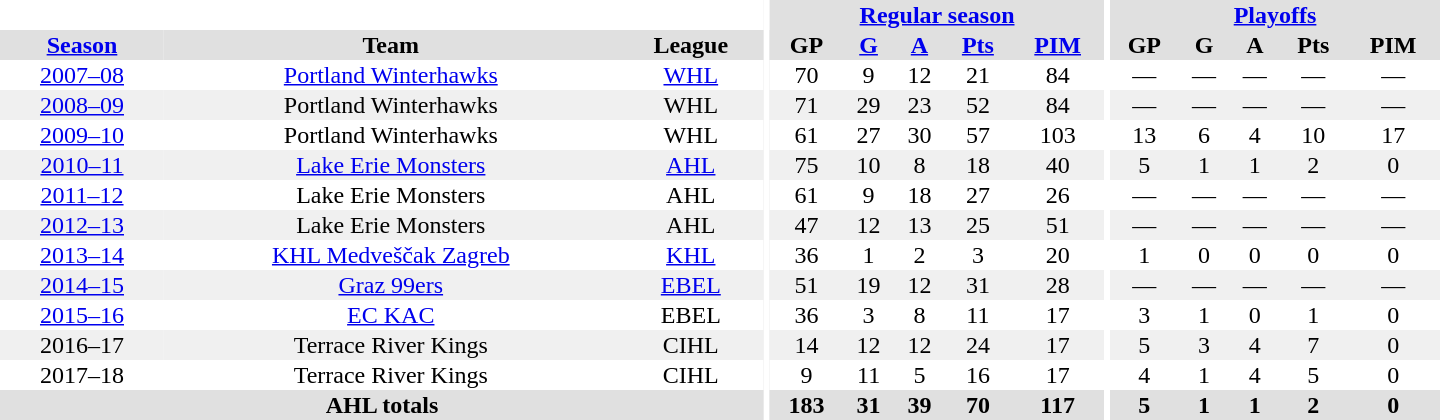<table border="0" cellpadding="1" cellspacing="0" style="text-align:center; width:60em">
<tr bgcolor="#e0e0e0">
<th colspan="3" bgcolor="#ffffff"></th>
<th rowspan="99" bgcolor="#ffffff"></th>
<th colspan="5"><a href='#'>Regular season</a></th>
<th rowspan="99" bgcolor="#ffffff"></th>
<th colspan="5"><a href='#'>Playoffs</a></th>
</tr>
<tr bgcolor="#e0e0e0">
<th><a href='#'>Season</a></th>
<th>Team</th>
<th>League</th>
<th>GP</th>
<th><a href='#'>G</a></th>
<th><a href='#'>A</a></th>
<th><a href='#'>Pts</a></th>
<th><a href='#'>PIM</a></th>
<th>GP</th>
<th>G</th>
<th>A</th>
<th>Pts</th>
<th>PIM</th>
</tr>
<tr ALIGN="center">
<td><a href='#'>2007–08</a></td>
<td><a href='#'>Portland Winterhawks</a></td>
<td><a href='#'>WHL</a></td>
<td>70</td>
<td>9</td>
<td>12</td>
<td>21</td>
<td>84</td>
<td>—</td>
<td>—</td>
<td>—</td>
<td>—</td>
<td>—</td>
</tr>
<tr ALIGN="center" bgcolor="#f0f0f0">
<td><a href='#'>2008–09</a></td>
<td>Portland Winterhawks</td>
<td>WHL</td>
<td>71</td>
<td>29</td>
<td>23</td>
<td>52</td>
<td>84</td>
<td>—</td>
<td>—</td>
<td>—</td>
<td>—</td>
<td>—</td>
</tr>
<tr ALIGN="center">
<td><a href='#'>2009–10</a></td>
<td>Portland Winterhawks</td>
<td>WHL</td>
<td>61</td>
<td>27</td>
<td>30</td>
<td>57</td>
<td>103</td>
<td>13</td>
<td>6</td>
<td>4</td>
<td>10</td>
<td>17</td>
</tr>
<tr ALIGN="center" bgcolor="#f0f0f0">
<td><a href='#'>2010–11</a></td>
<td><a href='#'>Lake Erie Monsters</a></td>
<td><a href='#'>AHL</a></td>
<td>75</td>
<td>10</td>
<td>8</td>
<td>18</td>
<td>40</td>
<td>5</td>
<td>1</td>
<td>1</td>
<td>2</td>
<td>0</td>
</tr>
<tr ALIGN="center">
<td><a href='#'>2011–12</a></td>
<td>Lake Erie Monsters</td>
<td>AHL</td>
<td>61</td>
<td>9</td>
<td>18</td>
<td>27</td>
<td>26</td>
<td>—</td>
<td>—</td>
<td>—</td>
<td>—</td>
<td>—</td>
</tr>
<tr ALIGN="center"  bgcolor="#f0f0f0">
<td><a href='#'>2012–13</a></td>
<td>Lake Erie Monsters</td>
<td>AHL</td>
<td>47</td>
<td>12</td>
<td>13</td>
<td>25</td>
<td>51</td>
<td>—</td>
<td>—</td>
<td>—</td>
<td>—</td>
<td>—</td>
</tr>
<tr ALIGN="center">
<td><a href='#'>2013–14</a></td>
<td><a href='#'>KHL Medveščak Zagreb</a></td>
<td><a href='#'>KHL</a></td>
<td>36</td>
<td>1</td>
<td>2</td>
<td>3</td>
<td>20</td>
<td>1</td>
<td>0</td>
<td>0</td>
<td>0</td>
<td>0</td>
</tr>
<tr ALIGN="center"  bgcolor="#f0f0f0">
<td><a href='#'>2014–15</a></td>
<td><a href='#'>Graz 99ers</a></td>
<td><a href='#'>EBEL</a></td>
<td>51</td>
<td>19</td>
<td>12</td>
<td>31</td>
<td>28</td>
<td>—</td>
<td>—</td>
<td>—</td>
<td>—</td>
<td>—</td>
</tr>
<tr ALIGN="center">
<td><a href='#'>2015–16</a></td>
<td><a href='#'>EC KAC</a></td>
<td>EBEL</td>
<td>36</td>
<td>3</td>
<td>8</td>
<td>11</td>
<td>17</td>
<td>3</td>
<td>1</td>
<td>0</td>
<td>1</td>
<td>0</td>
</tr>
<tr ALIGN="center"  bgcolor="#f0f0f0">
<td>2016–17</td>
<td>Terrace River Kings</td>
<td>CIHL</td>
<td>14</td>
<td>12</td>
<td>12</td>
<td>24</td>
<td>17</td>
<td>5</td>
<td>3</td>
<td>4</td>
<td>7</td>
<td>0</td>
</tr>
<tr ALIGN="center">
<td>2017–18</td>
<td>Terrace River Kings</td>
<td>CIHL</td>
<td>9</td>
<td>11</td>
<td>5</td>
<td>16</td>
<td>17</td>
<td>4</td>
<td>1</td>
<td>4</td>
<td>5</td>
<td>0</td>
</tr>
<tr bgcolor="#e0e0e0">
<th colspan="3">AHL totals</th>
<th>183</th>
<th>31</th>
<th>39</th>
<th>70</th>
<th>117</th>
<th>5</th>
<th>1</th>
<th>1</th>
<th>2</th>
<th>0</th>
</tr>
</table>
